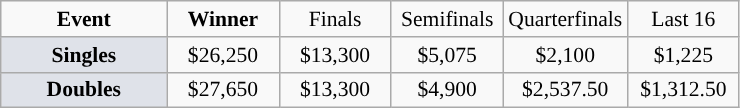<table class=wikitable style="font-size:90%;text-align:center">
<tr>
<td style="width:104px;"><strong>Event</strong></td>
<td style="width:68px;"><strong>Winner</strong></td>
<td style="width:68px;">Finals</td>
<td style="width:68px;">Semifinals</td>
<td style="width:68px;">Quarterfinals</td>
<td style="width:68px;">Last 16</td>
</tr>
<tr>
<td style="background:#dfe2e9;"><strong>Singles</strong></td>
<td>$26,250</td>
<td>$13,300</td>
<td>$5,075</td>
<td>$2,100</td>
<td>$1,225</td>
</tr>
<tr>
<td style="background:#dfe2e9;"><strong>Doubles</strong></td>
<td>$27,650</td>
<td>$13,300</td>
<td>$4,900</td>
<td>$2,537.50</td>
<td>$1,312.50</td>
</tr>
</table>
